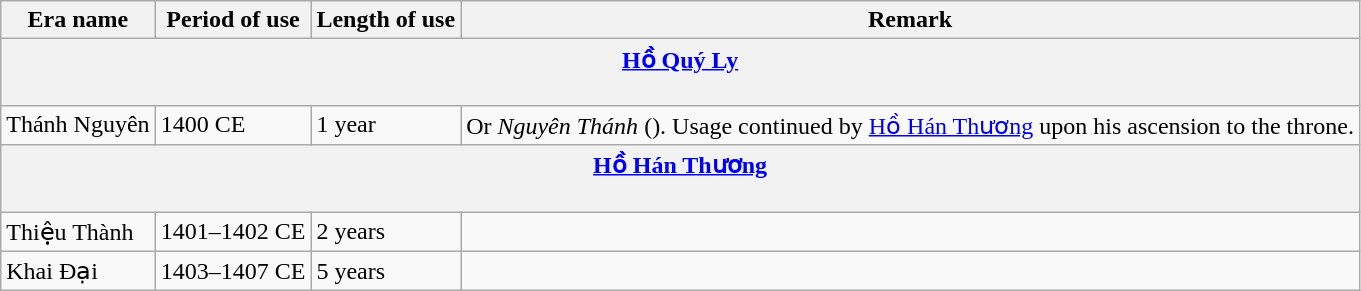<table class="wikitable">
<tr>
<th>Era name</th>
<th>Period of use</th>
<th>Length of use</th>
<th>Remark</th>
</tr>
<tr>
<th colspan="4"><a href='#'>Hồ Quý Ly</a><br><br></th>
</tr>
<tr>
<td>Thánh Nguyên<br></td>
<td>1400 CE</td>
<td>1 year</td>
<td>Or <em>Nguyên Thánh</em> (). Usage continued by <a href='#'>Hồ Hán Thương</a> upon his ascension to the throne.</td>
</tr>
<tr>
<th colspan="4"><a href='#'>Hồ Hán Thương</a><br><br></th>
</tr>
<tr>
<td>Thiệu Thành<br></td>
<td>1401–1402 CE</td>
<td>2 years</td>
<td></td>
</tr>
<tr>
<td>Khai Đại<br></td>
<td>1403–1407 CE</td>
<td>5 years</td>
<td></td>
</tr>
</table>
